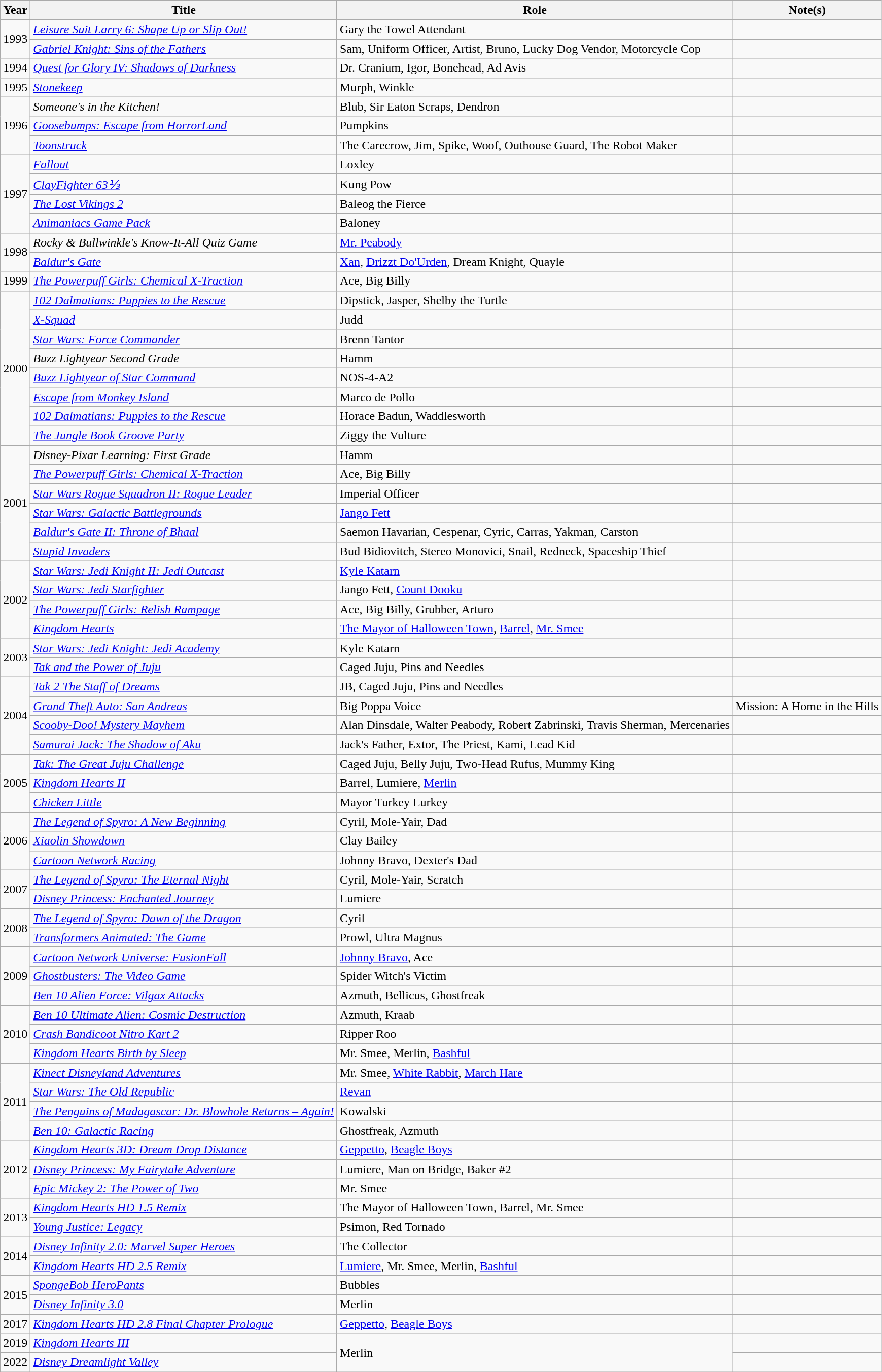<table class="wikitable">
<tr>
<th>Year</th>
<th>Title</th>
<th>Role</th>
<th>Note(s)</th>
</tr>
<tr>
<td rowspan="2">1993</td>
<td><em><a href='#'>Leisure Suit Larry 6: Shape Up or Slip Out!</a></em></td>
<td>Gary the Towel Attendant</td>
<td></td>
</tr>
<tr>
<td><em><a href='#'>Gabriel Knight: Sins of the Fathers</a></em></td>
<td>Sam, Uniform Officer, Artist, Bruno, Lucky Dog Vendor, Motorcycle Cop</td>
<td></td>
</tr>
<tr>
<td>1994</td>
<td><em><a href='#'>Quest for Glory IV: Shadows of Darkness</a></em></td>
<td>Dr. Cranium, Igor, Bonehead, Ad Avis</td>
<td></td>
</tr>
<tr>
<td>1995</td>
<td><em><a href='#'>Stonekeep</a></em></td>
<td>Murph, Winkle</td>
<td></td>
</tr>
<tr>
<td rowspan="3">1996</td>
<td><em>Someone's in the Kitchen!</em></td>
<td>Blub, Sir Eaton Scraps, Dendron</td>
<td></td>
</tr>
<tr>
<td><em><a href='#'>Goosebumps: Escape from HorrorLand</a></em></td>
<td>Pumpkins</td>
<td></td>
</tr>
<tr>
<td><em><a href='#'>Toonstruck</a></em></td>
<td>The Carecrow, Jim, Spike, Woof, Outhouse Guard, The Robot Maker</td>
<td></td>
</tr>
<tr>
<td rowspan="4">1997</td>
<td><em><a href='#'>Fallout</a></em></td>
<td>Loxley</td>
<td></td>
</tr>
<tr>
<td><em><a href='#'>ClayFighter 63⅓</a></em></td>
<td>Kung Pow</td>
<td></td>
</tr>
<tr>
<td><em><a href='#'>The Lost Vikings 2</a></em></td>
<td>Baleog the Fierce</td>
<td></td>
</tr>
<tr>
<td><em><a href='#'>Animaniacs Game Pack</a></em></td>
<td>Baloney</td>
<td></td>
</tr>
<tr>
<td rowspan="2">1998</td>
<td><em>Rocky & Bullwinkle's Know-It-All Quiz Game</em></td>
<td><a href='#'>Mr. Peabody</a></td>
<td></td>
</tr>
<tr>
<td><em><a href='#'>Baldur's Gate</a></em></td>
<td><a href='#'>Xan</a>, <a href='#'>Drizzt Do'Urden</a>, Dream Knight, Quayle</td>
<td></td>
</tr>
<tr>
<td>1999</td>
<td><em><a href='#'>The Powerpuff Girls: Chemical X-Traction</a></em></td>
<td>Ace, Big Billy</td>
<td></td>
</tr>
<tr>
<td rowspan="8">2000</td>
<td><em><a href='#'>102 Dalmatians: Puppies to the Rescue</a></em></td>
<td>Dipstick, Jasper, Shelby the Turtle</td>
<td></td>
</tr>
<tr>
<td><em><a href='#'>X-Squad</a></em></td>
<td>Judd</td>
<td></td>
</tr>
<tr>
<td><em><a href='#'>Star Wars: Force Commander</a></em></td>
<td>Brenn Tantor</td>
<td></td>
</tr>
<tr>
<td><em>Buzz Lightyear Second Grade</em></td>
<td>Hamm</td>
<td></td>
</tr>
<tr>
<td><em><a href='#'>Buzz Lightyear of Star Command</a></em></td>
<td>NOS-4-A2</td>
<td></td>
</tr>
<tr>
<td><em><a href='#'>Escape from Monkey Island</a></em></td>
<td>Marco de Pollo</td>
<td></td>
</tr>
<tr>
<td><em><a href='#'>102 Dalmatians: Puppies to the Rescue</a></em></td>
<td>Horace Badun, Waddlesworth</td>
<td></td>
</tr>
<tr>
<td><em><a href='#'>The Jungle Book Groove Party</a></em></td>
<td>Ziggy the Vulture</td>
<td></td>
</tr>
<tr>
<td rowspan="6">2001</td>
<td><em>Disney-Pixar Learning: First Grade</em></td>
<td>Hamm</td>
<td></td>
</tr>
<tr>
<td><em><a href='#'>The Powerpuff Girls: Chemical X-Traction</a></em></td>
<td>Ace, Big Billy</td>
<td></td>
</tr>
<tr>
<td><em><a href='#'>Star Wars Rogue Squadron II: Rogue Leader</a></em></td>
<td>Imperial Officer</td>
<td></td>
</tr>
<tr>
<td><em><a href='#'>Star Wars: Galactic Battlegrounds</a></em></td>
<td><a href='#'>Jango Fett</a></td>
<td></td>
</tr>
<tr>
<td><em><a href='#'>Baldur's Gate II: Throne of Bhaal</a></em></td>
<td>Saemon Havarian, Cespenar, Cyric, Carras, Yakman, Carston</td>
<td></td>
</tr>
<tr>
<td><em><a href='#'>Stupid Invaders</a></em></td>
<td>Bud Bidiovitch, Stereo Monovici, Snail, Redneck, Spaceship Thief</td>
<td></td>
</tr>
<tr>
<td rowspan="4">2002</td>
<td><em><a href='#'>Star Wars: Jedi Knight II: Jedi Outcast</a></em></td>
<td><a href='#'>Kyle Katarn</a></td>
<td></td>
</tr>
<tr>
<td><em><a href='#'>Star Wars: Jedi Starfighter</a></em></td>
<td>Jango Fett, <a href='#'>Count Dooku</a></td>
<td></td>
</tr>
<tr>
<td><em><a href='#'>The Powerpuff Girls: Relish Rampage</a></em></td>
<td>Ace, Big Billy, Grubber, Arturo</td>
<td></td>
</tr>
<tr>
<td><em><a href='#'>Kingdom Hearts</a></em></td>
<td><a href='#'>The Mayor of Halloween Town</a>, <a href='#'>Barrel</a>, <a href='#'>Mr. Smee</a></td>
<td></td>
</tr>
<tr>
<td rowspan="2">2003</td>
<td><em><a href='#'>Star Wars: Jedi Knight: Jedi Academy</a></em></td>
<td>Kyle Katarn</td>
<td></td>
</tr>
<tr>
<td><em><a href='#'>Tak and the Power of Juju</a></em></td>
<td>Caged Juju, Pins and Needles</td>
<td></td>
</tr>
<tr>
<td rowspan="4">2004</td>
<td><em><a href='#'>Tak 2 The Staff of Dreams</a></em></td>
<td>JB, Caged Juju, Pins and Needles</td>
<td></td>
</tr>
<tr>
<td><em><a href='#'>Grand Theft Auto: San Andreas</a></em></td>
<td>Big Poppa Voice</td>
<td>Mission: A Home in the Hills</td>
</tr>
<tr>
<td><em><a href='#'>Scooby-Doo! Mystery Mayhem</a></em></td>
<td>Alan Dinsdale, Walter Peabody, Robert Zabrinski, Travis Sherman, Mercenaries</td>
<td></td>
</tr>
<tr>
<td><em><a href='#'>Samurai Jack: The Shadow of Aku</a></em></td>
<td>Jack's Father, Extor, The Priest, Kami, Lead Kid</td>
<td></td>
</tr>
<tr>
<td rowspan="3">2005</td>
<td><em><a href='#'>Tak: The Great Juju Challenge</a></em></td>
<td>Caged Juju, Belly Juju, Two-Head Rufus, Mummy King</td>
<td></td>
</tr>
<tr>
<td><em><a href='#'>Kingdom Hearts II</a></em></td>
<td>Barrel, Lumiere, <a href='#'>Merlin</a></td>
<td></td>
</tr>
<tr>
<td><em><a href='#'>Chicken Little</a></em></td>
<td>Mayor Turkey Lurkey</td>
<td></td>
</tr>
<tr>
<td rowspan="3">2006</td>
<td><em><a href='#'>The Legend of Spyro: A New Beginning</a></em></td>
<td>Cyril, Mole-Yair, Dad</td>
<td></td>
</tr>
<tr>
<td><em><a href='#'>Xiaolin Showdown</a></em></td>
<td>Clay Bailey</td>
<td></td>
</tr>
<tr>
<td><em><a href='#'>Cartoon Network Racing</a></em></td>
<td>Johnny Bravo, Dexter's Dad</td>
<td></td>
</tr>
<tr>
<td rowspan="2">2007</td>
<td><em><a href='#'>The Legend of Spyro: The Eternal Night</a></em></td>
<td>Cyril, Mole-Yair, Scratch</td>
<td></td>
</tr>
<tr>
<td><em><a href='#'>Disney Princess: Enchanted Journey</a></em></td>
<td>Lumiere</td>
<td></td>
</tr>
<tr>
<td rowspan="2">2008</td>
<td><em><a href='#'>The Legend of Spyro: Dawn of the Dragon</a></em></td>
<td>Cyril</td>
<td></td>
</tr>
<tr>
<td><em><a href='#'>Transformers Animated: The Game</a></em></td>
<td>Prowl, Ultra Magnus</td>
<td></td>
</tr>
<tr>
<td rowspan="3">2009</td>
<td><em><a href='#'>Cartoon Network Universe: FusionFall</a></em></td>
<td><a href='#'>Johnny Bravo</a>, Ace</td>
<td></td>
</tr>
<tr>
<td><em><a href='#'>Ghostbusters: The Video Game</a></em></td>
<td>Spider Witch's Victim</td>
<td></td>
</tr>
<tr>
<td><em><a href='#'>Ben 10 Alien Force: Vilgax Attacks</a></em></td>
<td>Azmuth, Bellicus, Ghostfreak</td>
<td></td>
</tr>
<tr>
<td rowspan="3">2010</td>
<td><em><a href='#'>Ben 10 Ultimate Alien: Cosmic Destruction</a></em></td>
<td>Azmuth, Kraab</td>
<td></td>
</tr>
<tr>
<td><em><a href='#'>Crash Bandicoot Nitro Kart 2</a></em></td>
<td>Ripper Roo</td>
<td></td>
</tr>
<tr>
<td><em><a href='#'>Kingdom Hearts Birth by Sleep</a></em></td>
<td>Mr. Smee, Merlin, <a href='#'>Bashful</a></td>
<td></td>
</tr>
<tr>
<td rowspan="4">2011</td>
<td><em><a href='#'>Kinect Disneyland Adventures</a></em></td>
<td>Mr. Smee, <a href='#'>White Rabbit</a>, <a href='#'>March Hare</a></td>
<td></td>
</tr>
<tr>
<td><em><a href='#'>Star Wars: The Old Republic</a></em></td>
<td><a href='#'>Revan</a></td>
<td></td>
</tr>
<tr>
<td><em><a href='#'>The Penguins of Madagascar: Dr. Blowhole Returns – Again!</a></em></td>
<td>Kowalski</td>
<td></td>
</tr>
<tr>
<td><em><a href='#'>Ben 10: Galactic Racing</a></em></td>
<td>Ghostfreak, Azmuth</td>
<td></td>
</tr>
<tr>
<td rowspan="3">2012</td>
<td><em><a href='#'>Kingdom Hearts 3D: Dream Drop Distance</a></em></td>
<td><a href='#'>Geppetto</a>, <a href='#'>Beagle Boys</a></td>
<td></td>
</tr>
<tr>
<td><em><a href='#'>Disney Princess: My Fairytale Adventure</a></em></td>
<td>Lumiere, Man on Bridge, Baker #2</td>
<td></td>
</tr>
<tr>
<td><em><a href='#'>Epic Mickey 2: The Power of Two</a></em></td>
<td>Mr. Smee</td>
<td></td>
</tr>
<tr>
<td rowspan="2">2013</td>
<td><em><a href='#'>Kingdom Hearts HD 1.5 Remix</a></em></td>
<td>The Mayor of Halloween Town, Barrel, Mr. Smee</td>
<td></td>
</tr>
<tr>
<td><em><a href='#'>Young Justice: Legacy</a></em></td>
<td>Psimon, Red Tornado</td>
<td></td>
</tr>
<tr>
<td rowspan="2">2014</td>
<td><em><a href='#'>Disney Infinity 2.0: Marvel Super Heroes</a></em></td>
<td>The Collector</td>
<td></td>
</tr>
<tr>
<td><em><a href='#'>Kingdom Hearts HD 2.5 Remix</a></em></td>
<td><a href='#'>Lumiere</a>, Mr. Smee, Merlin, <a href='#'>Bashful</a></td>
<td></td>
</tr>
<tr>
<td rowspan="2">2015</td>
<td><em><a href='#'>SpongeBob HeroPants</a></em></td>
<td>Bubbles</td>
<td></td>
</tr>
<tr>
<td><em><a href='#'>Disney Infinity 3.0</a></em></td>
<td>Merlin</td>
<td></td>
</tr>
<tr>
<td>2017</td>
<td><em><a href='#'>Kingdom Hearts HD 2.8 Final Chapter Prologue</a></em></td>
<td><a href='#'>Geppetto</a>, <a href='#'>Beagle Boys</a></td>
<td></td>
</tr>
<tr>
<td>2019</td>
<td><em><a href='#'>Kingdom Hearts III</a></em></td>
<td rowspan="2">Merlin</td>
<td></td>
</tr>
<tr>
<td>2022</td>
<td><em><a href='#'>Disney Dreamlight Valley</a></em></td>
<td></td>
</tr>
</table>
